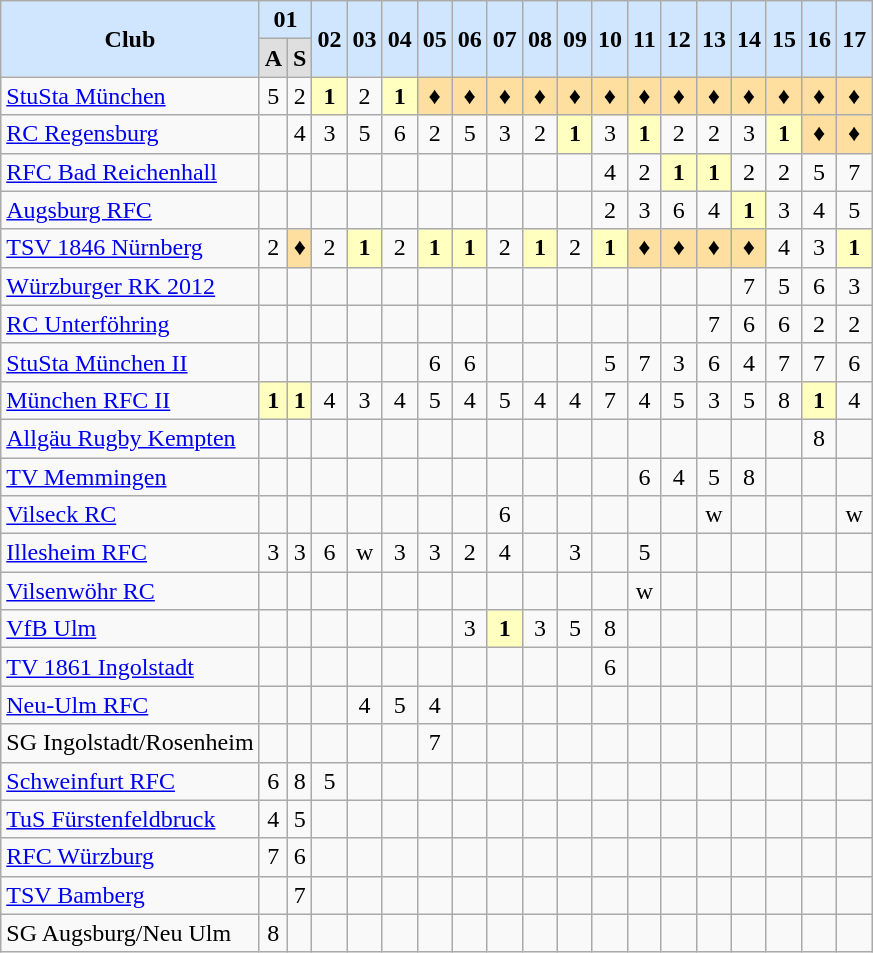<table class="wikitable">
<tr align="center" bgcolor="#D0E6FF">
<td rowspan=2><strong>Club</strong></td>
<td colspan=2><strong>01</strong></td>
<td rowspan=2><strong>02</strong></td>
<td rowspan=2><strong>03</strong></td>
<td rowspan=2><strong>04</strong></td>
<td rowspan=2><strong>05</strong></td>
<td rowspan=2><strong>06</strong></td>
<td rowspan=2><strong>07</strong></td>
<td rowspan=2><strong>08</strong></td>
<td rowspan=2><strong>09</strong></td>
<td rowspan=2><strong>10</strong></td>
<td rowspan=2><strong>11</strong></td>
<td rowspan=2><strong>12</strong></td>
<td rowspan=2><strong>13</strong></td>
<td rowspan=2><strong>14</strong></td>
<td rowspan=2><strong>15</strong></td>
<td rowspan=2><strong>16</strong></td>
<td rowspan=2><strong>17</strong></td>
</tr>
<tr align="center" bgcolor="#dfdfdf">
<td><strong>A</strong></td>
<td><strong>S</strong></td>
</tr>
<tr align="center">
<td align="left"><a href='#'>StuSta München</a></td>
<td>5</td>
<td>2</td>
<td bgcolor="#ffffbf"><strong>1</strong></td>
<td>2</td>
<td bgcolor="#ffffbf"><strong>1</strong></td>
<td bgcolor="#ffdf9f"><strong>♦</strong></td>
<td bgcolor="#ffdf9f"><strong>♦</strong></td>
<td bgcolor="#ffdf9f"><strong>♦</strong></td>
<td bgcolor="#ffdf9f"><strong>♦</strong></td>
<td bgcolor="#ffdf9f"><strong>♦</strong></td>
<td bgcolor="#ffdf9f"><strong>♦</strong></td>
<td bgcolor="#ffdf9f"><strong>♦</strong></td>
<td bgcolor="#ffdf9f"><strong>♦</strong></td>
<td bgcolor="#ffdf9f"><strong>♦</strong></td>
<td bgcolor="#ffdf9f"><strong>♦</strong></td>
<td bgcolor="#ffdf9f"><strong>♦</strong></td>
<td bgcolor="#ffdf9f"><strong>♦</strong></td>
<td bgcolor="#ffdf9f"><strong>♦</strong></td>
</tr>
<tr align="center">
<td align="left"><a href='#'>RC Regensburg</a></td>
<td></td>
<td>4</td>
<td>3</td>
<td>5</td>
<td>6</td>
<td>2</td>
<td>5</td>
<td>3</td>
<td>2</td>
<td bgcolor="#ffffbf"><strong>1</strong></td>
<td>3</td>
<td bgcolor="#ffffbf"><strong>1</strong></td>
<td>2</td>
<td>2</td>
<td>3</td>
<td bgcolor="#ffffbf"><strong>1</strong></td>
<td bgcolor="#ffdf9f"><strong>♦</strong></td>
<td bgcolor="#ffdf9f"><strong>♦</strong></td>
</tr>
<tr align="center">
<td align="left"><a href='#'>RFC Bad Reichenhall</a></td>
<td></td>
<td></td>
<td></td>
<td></td>
<td></td>
<td></td>
<td></td>
<td></td>
<td></td>
<td></td>
<td>4</td>
<td>2</td>
<td bgcolor="#ffffbf"><strong>1</strong></td>
<td bgcolor="#ffffbf"><strong>1</strong></td>
<td>2</td>
<td>2</td>
<td>5</td>
<td>7</td>
</tr>
<tr align="center">
<td align="left"><a href='#'>Augsburg RFC</a></td>
<td></td>
<td></td>
<td></td>
<td></td>
<td></td>
<td></td>
<td></td>
<td></td>
<td></td>
<td></td>
<td>2</td>
<td>3</td>
<td>6</td>
<td>4</td>
<td bgcolor="#ffffbf"><strong>1</strong></td>
<td>3</td>
<td>4</td>
<td>5</td>
</tr>
<tr align="center">
<td align="left"><a href='#'>TSV 1846 Nürnberg</a></td>
<td>2</td>
<td bgcolor="#ffdf9f"><strong>♦</strong></td>
<td>2</td>
<td bgcolor="#ffffbf"><strong>1</strong></td>
<td>2</td>
<td bgcolor="#ffffbf"><strong>1</strong></td>
<td bgcolor="#ffffbf"><strong>1</strong></td>
<td>2</td>
<td bgcolor="#ffffbf"><strong>1</strong></td>
<td>2</td>
<td bgcolor="#ffffbf"><strong>1</strong></td>
<td bgcolor="#ffdf9f"><strong>♦</strong></td>
<td bgcolor="#ffdf9f"><strong>♦</strong></td>
<td bgcolor="#ffdf9f"><strong>♦</strong></td>
<td bgcolor="#ffdf9f"><strong>♦</strong></td>
<td>4</td>
<td>3</td>
<td bgcolor="#ffffbf"><strong>1</strong></td>
</tr>
<tr align="center">
<td align="left"><a href='#'>Würzburger RK 2012</a></td>
<td></td>
<td></td>
<td></td>
<td></td>
<td></td>
<td></td>
<td></td>
<td></td>
<td></td>
<td></td>
<td></td>
<td></td>
<td></td>
<td></td>
<td>7</td>
<td>5</td>
<td>6</td>
<td>3</td>
</tr>
<tr align="center">
<td align="left"><a href='#'>RC Unterföhring</a></td>
<td></td>
<td></td>
<td></td>
<td></td>
<td></td>
<td></td>
<td></td>
<td></td>
<td></td>
<td></td>
<td></td>
<td></td>
<td></td>
<td>7</td>
<td>6</td>
<td>6</td>
<td>2</td>
<td>2</td>
</tr>
<tr align="center">
<td align="left"><a href='#'>StuSta München II</a></td>
<td></td>
<td></td>
<td></td>
<td></td>
<td></td>
<td>6</td>
<td>6</td>
<td></td>
<td></td>
<td></td>
<td>5</td>
<td>7</td>
<td>3</td>
<td>6</td>
<td>4</td>
<td>7</td>
<td>7</td>
<td>6</td>
</tr>
<tr align="center">
<td align="left"><a href='#'>München RFC II</a></td>
<td bgcolor="#ffffbf"><strong>1</strong></td>
<td bgcolor="#ffffbf"><strong>1</strong></td>
<td>4</td>
<td>3</td>
<td>4</td>
<td>5</td>
<td>4</td>
<td>5</td>
<td>4</td>
<td>4</td>
<td>7</td>
<td>4</td>
<td>5</td>
<td>3</td>
<td>5</td>
<td>8</td>
<td bgcolor="#ffffbf"><strong>1</strong></td>
<td>4</td>
</tr>
<tr align="center">
<td align="left"><a href='#'>Allgäu Rugby Kempten</a></td>
<td></td>
<td></td>
<td></td>
<td></td>
<td></td>
<td></td>
<td></td>
<td></td>
<td></td>
<td></td>
<td></td>
<td></td>
<td></td>
<td></td>
<td></td>
<td></td>
<td>8</td>
<td></td>
</tr>
<tr align="center">
<td align="left"><a href='#'>TV Memmingen</a></td>
<td></td>
<td></td>
<td></td>
<td></td>
<td></td>
<td></td>
<td></td>
<td></td>
<td></td>
<td></td>
<td></td>
<td>6</td>
<td>4</td>
<td>5</td>
<td>8</td>
<td></td>
<td></td>
<td></td>
</tr>
<tr align="center">
<td align="left"><a href='#'>Vilseck RC</a></td>
<td></td>
<td></td>
<td></td>
<td></td>
<td></td>
<td></td>
<td></td>
<td>6</td>
<td></td>
<td></td>
<td></td>
<td></td>
<td></td>
<td>w</td>
<td></td>
<td></td>
<td></td>
<td>w</td>
</tr>
<tr align="center">
<td align="left"><a href='#'>Illesheim RFC</a></td>
<td>3</td>
<td>3</td>
<td>6</td>
<td>w</td>
<td>3</td>
<td>3</td>
<td>2</td>
<td>4</td>
<td></td>
<td>3</td>
<td></td>
<td>5</td>
<td></td>
<td></td>
<td></td>
<td></td>
<td></td>
<td></td>
</tr>
<tr align="center">
<td align="left"><a href='#'>Vilsenwöhr RC</a></td>
<td></td>
<td></td>
<td></td>
<td></td>
<td></td>
<td></td>
<td></td>
<td></td>
<td></td>
<td></td>
<td></td>
<td>w</td>
<td></td>
<td></td>
<td></td>
<td></td>
<td></td>
<td></td>
</tr>
<tr align="center">
<td align="left"><a href='#'>VfB Ulm</a></td>
<td></td>
<td></td>
<td></td>
<td></td>
<td></td>
<td></td>
<td>3</td>
<td bgcolor="#ffffbf"><strong>1</strong></td>
<td>3</td>
<td>5</td>
<td>8</td>
<td></td>
<td></td>
<td></td>
<td></td>
<td></td>
<td></td>
</tr>
<tr align="center">
<td align="left"><a href='#'>TV 1861 Ingolstadt</a></td>
<td></td>
<td></td>
<td></td>
<td></td>
<td></td>
<td></td>
<td></td>
<td></td>
<td></td>
<td></td>
<td>6</td>
<td></td>
<td></td>
<td></td>
<td></td>
<td></td>
<td></td>
<td></td>
</tr>
<tr align="center">
<td align="left"><a href='#'>Neu-Ulm RFC</a></td>
<td></td>
<td></td>
<td></td>
<td>4</td>
<td>5</td>
<td>4</td>
<td></td>
<td></td>
<td></td>
<td></td>
<td></td>
<td></td>
<td></td>
<td></td>
<td></td>
<td></td>
<td></td>
<td></td>
</tr>
<tr align="center">
<td align="left">SG Ingolstadt/Rosenheim</td>
<td></td>
<td></td>
<td></td>
<td></td>
<td></td>
<td>7</td>
<td></td>
<td></td>
<td></td>
<td></td>
<td></td>
<td></td>
<td></td>
<td></td>
<td></td>
<td></td>
<td></td>
<td></td>
</tr>
<tr align="center">
<td align="left"><a href='#'>Schweinfurt RFC</a></td>
<td>6</td>
<td>8</td>
<td>5</td>
<td></td>
<td></td>
<td></td>
<td></td>
<td></td>
<td></td>
<td></td>
<td></td>
<td></td>
<td></td>
<td></td>
<td></td>
<td></td>
<td></td>
<td></td>
</tr>
<tr align="center">
<td align="left"><a href='#'>TuS Fürstenfeldbruck</a></td>
<td>4</td>
<td>5</td>
<td></td>
<td></td>
<td></td>
<td></td>
<td></td>
<td></td>
<td></td>
<td></td>
<td></td>
<td></td>
<td></td>
<td></td>
<td></td>
<td></td>
<td></td>
<td></td>
</tr>
<tr align="center">
<td align="left"><a href='#'>RFC Würzburg</a></td>
<td>7</td>
<td>6</td>
<td></td>
<td></td>
<td></td>
<td></td>
<td></td>
<td></td>
<td></td>
<td></td>
<td></td>
<td></td>
<td></td>
<td></td>
<td></td>
<td></td>
<td></td>
<td></td>
</tr>
<tr align="center">
<td align="left"><a href='#'>TSV Bamberg</a></td>
<td></td>
<td>7</td>
<td></td>
<td></td>
<td></td>
<td></td>
<td></td>
<td></td>
<td></td>
<td></td>
<td></td>
<td></td>
<td></td>
<td></td>
<td></td>
<td></td>
<td></td>
<td></td>
</tr>
<tr align="center">
<td align="left">SG Augsburg/Neu Ulm</td>
<td>8</td>
<td></td>
<td></td>
<td></td>
<td></td>
<td></td>
<td></td>
<td></td>
<td></td>
<td></td>
<td></td>
<td></td>
<td></td>
<td></td>
<td></td>
<td></td>
<td></td>
<td></td>
</tr>
</table>
